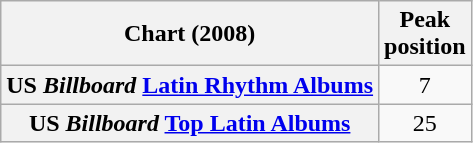<table class="wikitable plainrowheaders sortable" style="text-align:center;" border="1">
<tr>
<th scope="col">Chart (2008)</th>
<th scope="col">Peak<br>position</th>
</tr>
<tr>
<th scope="row">US <em>Billboard</em> <a href='#'>Latin Rhythm Albums</a></th>
<td>7</td>
</tr>
<tr>
<th scope="row">US <em>Billboard</em> <a href='#'>Top Latin Albums</a></th>
<td>25</td>
</tr>
</table>
